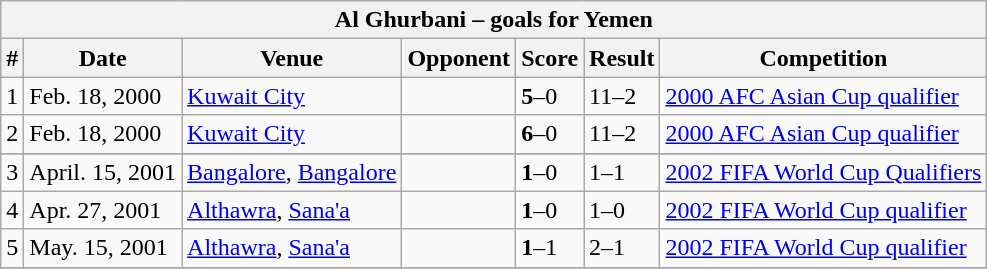<table class="wikitable" style="text-align: left;" align=center>
<tr>
<th colspan="7"><strong>Al Ghurbani – goals for Yemen</strong></th>
</tr>
<tr>
<th>#</th>
<th>Date</th>
<th>Venue</th>
<th>Opponent</th>
<th>Score</th>
<th>Result</th>
<th>Competition</th>
</tr>
<tr>
<td>1</td>
<td>Feb. 18, 2000</td>
<td><a href='#'>Kuwait City</a></td>
<td></td>
<td><strong>5</strong>–0</td>
<td>11–2</td>
<td><a href='#'>2000 AFC Asian Cup qualifier</a></td>
</tr>
<tr>
<td>2</td>
<td>Feb. 18, 2000</td>
<td><a href='#'>Kuwait City</a></td>
<td></td>
<td><strong>6</strong>–0</td>
<td>11–2</td>
<td><a href='#'>2000 AFC Asian Cup qualifier</a></td>
</tr>
<tr>
</tr>
<tr>
<td>3</td>
<td>April. 15, 2001</td>
<td><a href='#'>Bangalore</a>, <a href='#'>Bangalore</a></td>
<td></td>
<td><strong>1</strong>–0</td>
<td>1–1</td>
<td><a href='#'>2002 FIFA World Cup Qualifiers</a></td>
</tr>
<tr>
<td>4</td>
<td>Apr. 27, 2001</td>
<td><a href='#'>Althawra</a>, <a href='#'>Sana'a</a></td>
<td></td>
<td><strong>1</strong>–0</td>
<td>1–0</td>
<td><a href='#'>2002 FIFA World Cup qualifier</a></td>
</tr>
<tr>
<td>5</td>
<td>May. 15, 2001</td>
<td><a href='#'>Althawra</a>, <a href='#'>Sana'a</a></td>
<td></td>
<td><strong>1</strong>–1</td>
<td>2–1</td>
<td><a href='#'>2002 FIFA World Cup qualifier</a></td>
</tr>
<tr>
</tr>
</table>
